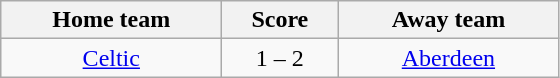<table class="wikitable" style="text-align: center">
<tr>
<th width=140>Home team</th>
<th width=70>Score</th>
<th width=140>Away team</th>
</tr>
<tr>
<td><a href='#'>Celtic</a></td>
<td>1 – 2</td>
<td><a href='#'>Aberdeen</a></td>
</tr>
</table>
